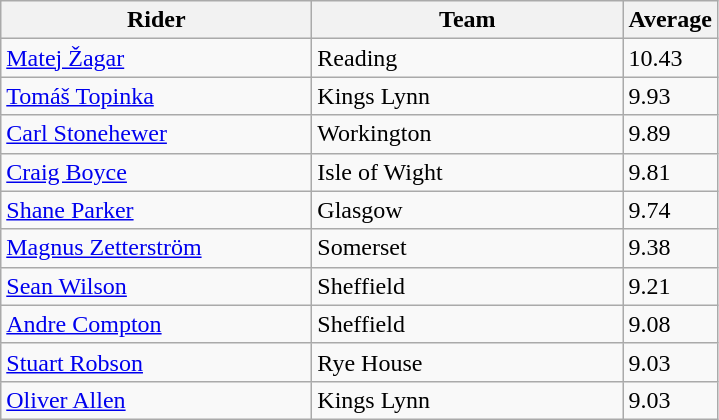<table class="wikitable" style="font-size: 100%">
<tr>
<th width=200>Rider</th>
<th width=200>Team</th>
<th width=40>Average</th>
</tr>
<tr>
<td align="left"> <a href='#'>Matej Žagar</a></td>
<td>Reading</td>
<td>10.43</td>
</tr>
<tr>
<td align="left"> <a href='#'>Tomáš Topinka</a></td>
<td>Kings Lynn</td>
<td>9.93</td>
</tr>
<tr>
<td align="left"> <a href='#'>Carl Stonehewer</a></td>
<td>Workington</td>
<td>9.89</td>
</tr>
<tr>
<td align="left"> <a href='#'>Craig Boyce</a></td>
<td>Isle of Wight</td>
<td>9.81</td>
</tr>
<tr>
<td align="left"> <a href='#'>Shane Parker</a></td>
<td>Glasgow</td>
<td>9.74</td>
</tr>
<tr>
<td align="left"> <a href='#'>Magnus Zetterström</a></td>
<td>Somerset</td>
<td>9.38</td>
</tr>
<tr>
<td align="left"> <a href='#'>Sean Wilson</a></td>
<td>Sheffield</td>
<td>9.21</td>
</tr>
<tr>
<td align="left"> <a href='#'>Andre Compton</a></td>
<td>Sheffield</td>
<td>9.08</td>
</tr>
<tr>
<td align="left"> <a href='#'>Stuart Robson</a></td>
<td>Rye House</td>
<td>9.03</td>
</tr>
<tr>
<td align="left"> <a href='#'>Oliver Allen</a></td>
<td>Kings Lynn</td>
<td>9.03</td>
</tr>
</table>
